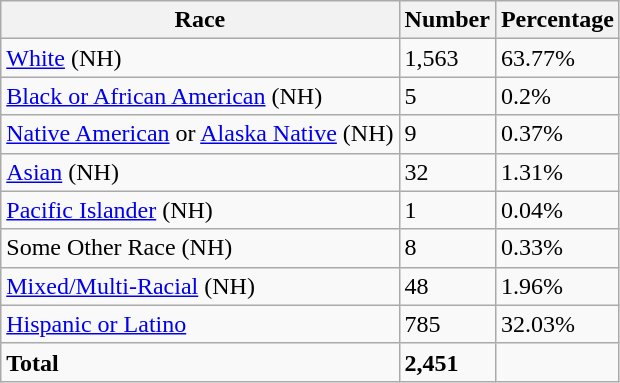<table class="wikitable">
<tr>
<th>Race</th>
<th>Number</th>
<th>Percentage</th>
</tr>
<tr>
<td><a href='#'>White</a> (NH)</td>
<td>1,563</td>
<td>63.77%</td>
</tr>
<tr>
<td><a href='#'>Black or African American</a> (NH)</td>
<td>5</td>
<td>0.2%</td>
</tr>
<tr>
<td><a href='#'>Native American</a> or <a href='#'>Alaska Native</a> (NH)</td>
<td>9</td>
<td>0.37%</td>
</tr>
<tr>
<td><a href='#'>Asian</a> (NH)</td>
<td>32</td>
<td>1.31%</td>
</tr>
<tr>
<td><a href='#'>Pacific Islander</a> (NH)</td>
<td>1</td>
<td>0.04%</td>
</tr>
<tr>
<td>Some Other Race (NH)</td>
<td>8</td>
<td>0.33%</td>
</tr>
<tr>
<td><a href='#'>Mixed/Multi-Racial</a> (NH)</td>
<td>48</td>
<td>1.96%</td>
</tr>
<tr>
<td><a href='#'>Hispanic or Latino</a></td>
<td>785</td>
<td>32.03%</td>
</tr>
<tr>
<td><strong>Total</strong></td>
<td><strong>2,451</strong></td>
<td></td>
</tr>
</table>
